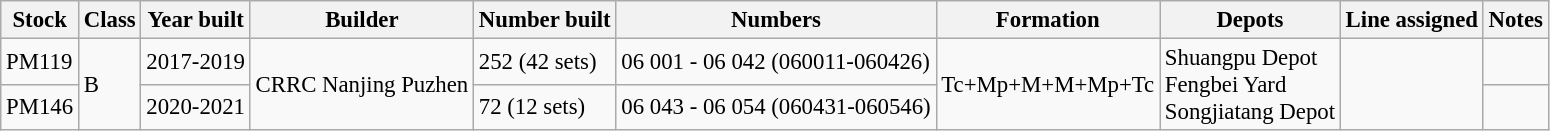<table class="wikitable sortable" style="font-size: 95%;" |>
<tr>
<th>Stock</th>
<th>Class</th>
<th>Year built</th>
<th>Builder</th>
<th>Number built</th>
<th>Numbers</th>
<th>Formation</th>
<th>Depots</th>
<th>Line assigned</th>
<th>Notes</th>
</tr>
<tr bo,>
<td>PM119</td>
<td rowspan="2">B</td>
<td>2017-2019</td>
<td rowspan="2">CRRC Nanjing Puzhen</td>
<td>252 (42 sets)</td>
<td>06 001 - 06 042 (060011-060426)</td>
<td rowspan="2">Tc+Mp+M+M+Mp+Tc</td>
<td rowspan="2">Shuangpu Depot<br>Fengbei Yard<br>Songjiatang Depot</td>
<td rowspan="2"></td>
<td></td>
</tr>
<tr>
<td>PM146</td>
<td>2020-2021</td>
<td>72 (12 sets)</td>
<td>06 043 - 06 054 (060431-060546)</td>
<td></td>
</tr>
</table>
